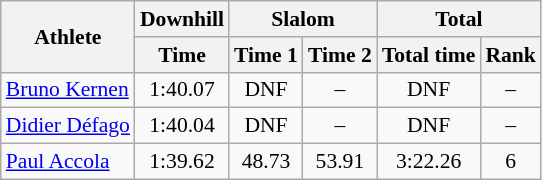<table class="wikitable" style="font-size:90%">
<tr>
<th rowspan="2">Athlete</th>
<th>Downhill</th>
<th colspan="2">Slalom</th>
<th colspan="2">Total</th>
</tr>
<tr>
<th>Time</th>
<th>Time 1</th>
<th>Time 2</th>
<th>Total time</th>
<th>Rank</th>
</tr>
<tr>
<td><a href='#'>Bruno Kernen</a></td>
<td align="center">1:40.07</td>
<td align="center">DNF</td>
<td align="center">–</td>
<td align="center">DNF</td>
<td align="center">–</td>
</tr>
<tr>
<td><a href='#'>Didier Défago</a></td>
<td align="center">1:40.04</td>
<td align="center">DNF</td>
<td align="center">–</td>
<td align="center">DNF</td>
<td align="center">–</td>
</tr>
<tr>
<td><a href='#'>Paul Accola</a></td>
<td align="center">1:39.62</td>
<td align="center">48.73</td>
<td align="center">53.91</td>
<td align="center">3:22.26</td>
<td align="center">6</td>
</tr>
</table>
